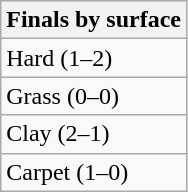<table class="wikitable sortable mw-collapsible mw-collapsed">
<tr>
<th>Finals by surface</th>
</tr>
<tr>
<td>Hard (1–2)</td>
</tr>
<tr>
<td>Grass (0–0)</td>
</tr>
<tr>
<td>Clay (2–1)</td>
</tr>
<tr>
<td>Carpet (1–0)</td>
</tr>
</table>
